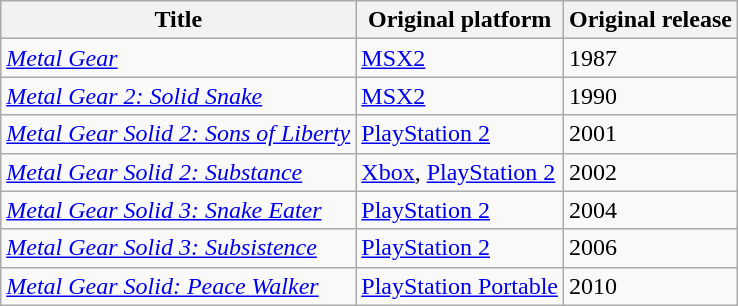<table class="wikitable">
<tr>
<th>Title</th>
<th>Original platform</th>
<th>Original release</th>
</tr>
<tr>
<td><em><a href='#'>Metal Gear</a></em></td>
<td><a href='#'>MSX2</a></td>
<td>1987</td>
</tr>
<tr>
<td><em><a href='#'>Metal Gear 2: Solid Snake</a></em></td>
<td><a href='#'>MSX2</a></td>
<td>1990</td>
</tr>
<tr>
<td><em><a href='#'>Metal Gear Solid 2: Sons of Liberty</a></em></td>
<td><a href='#'>PlayStation 2</a></td>
<td>2001</td>
</tr>
<tr>
<td><em><a href='#'>Metal Gear Solid 2: Substance</a></em></td>
<td><a href='#'>Xbox</a>, <a href='#'>PlayStation 2</a></td>
<td>2002</td>
</tr>
<tr>
<td><em><a href='#'>Metal Gear Solid 3: Snake Eater</a></em></td>
<td><a href='#'>PlayStation 2</a></td>
<td>2004</td>
</tr>
<tr>
<td><em><a href='#'>Metal Gear Solid 3: Subsistence</a></em></td>
<td><a href='#'>PlayStation 2</a></td>
<td>2006</td>
</tr>
<tr>
<td><em><a href='#'>Metal Gear Solid: Peace Walker</a></em></td>
<td><a href='#'>PlayStation Portable</a></td>
<td>2010</td>
</tr>
</table>
